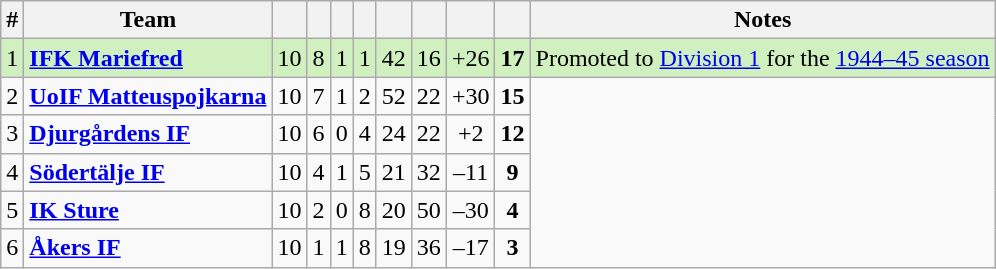<table class="wikitable sortable">
<tr>
<th>#</th>
<th>Team</th>
<th></th>
<th></th>
<th></th>
<th></th>
<th></th>
<th></th>
<th></th>
<th></th>
<th>Notes</th>
</tr>
<tr style="background: #D0F0C0;">
<td>1</td>
<td style="font-weight:bold;"><a href='#'>IFK Mariefred</a></td>
<td style="text-align: center;">10</td>
<td style="text-align: center;">8</td>
<td style="text-align: center;">1</td>
<td style="text-align: center;">1</td>
<td style="text-align: center;">42</td>
<td style="text-align: center;">16</td>
<td style="text-align: center;">+26</td>
<td style="text-align: center; font-weight:bold;">17</td>
<td>Promoted to <a href='#'>Division 1</a> for the <a href='#'>1944–45 season</a></td>
</tr>
<tr>
<td>2</td>
<td style="font-weight:bold;"><a href='#'>UoIF Matteuspojkarna</a></td>
<td style="text-align: center;">10</td>
<td style="text-align: center;">7</td>
<td style="text-align: center;">1</td>
<td style="text-align: center;">2</td>
<td style="text-align: center;">52</td>
<td style="text-align: center;">22</td>
<td style="text-align: center;">+30</td>
<td style="text-align: center; font-weight:bold;">15</td>
</tr>
<tr>
<td>3</td>
<td style="font-weight:bold;"><a href='#'>Djurgårdens IF</a></td>
<td style="text-align: center;">10</td>
<td style="text-align: center;">6</td>
<td style="text-align: center;">0</td>
<td style="text-align: center;">4</td>
<td style="text-align: center;">24</td>
<td style="text-align: center;">22</td>
<td style="text-align: center;">+2</td>
<td style="text-align: center; font-weight:bold;">12</td>
</tr>
<tr>
<td>4</td>
<td style="font-weight:bold;"><a href='#'>Södertälje IF</a></td>
<td style="text-align: center;">10</td>
<td style="text-align: center;">4</td>
<td style="text-align: center;">1</td>
<td style="text-align: center;">5</td>
<td style="text-align: center;">21</td>
<td style="text-align: center;">32</td>
<td style="text-align: center;">–11</td>
<td style="text-align: center; font-weight:bold;">9</td>
</tr>
<tr>
<td>5</td>
<td style="font-weight:bold;"><a href='#'>IK Sture</a></td>
<td style="text-align: center;">10</td>
<td style="text-align: center;">2</td>
<td style="text-align: center;">0</td>
<td style="text-align: center;">8</td>
<td style="text-align: center;">20</td>
<td style="text-align: center;">50</td>
<td style="text-align: center;">–30</td>
<td style="text-align: center; font-weight:bold;">4</td>
</tr>
<tr>
<td>6</td>
<td style="font-weight:bold;"><a href='#'>Åkers IF</a></td>
<td style="text-align: center;">10</td>
<td style="text-align: center;">1</td>
<td style="text-align: center;">1</td>
<td style="text-align: center;">8</td>
<td style="text-align: center;">19</td>
<td style="text-align: center;">36</td>
<td style="text-align: center;">–17</td>
<td style="text-align: center; font-weight:bold;">3</td>
</tr>
</table>
